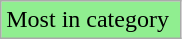<table class="wikitable">
<tr>
<td style="background:#90EE90;">Most in category </td>
</tr>
</table>
